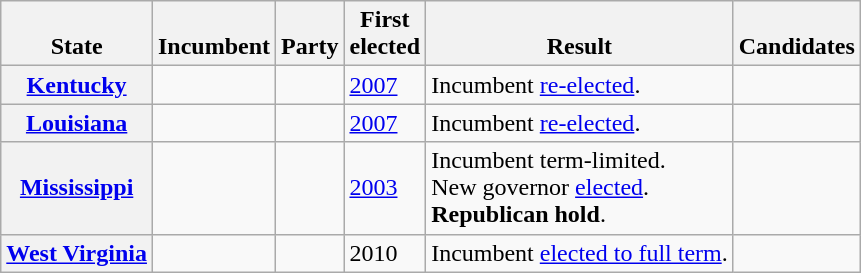<table class="wikitable sortable">
<tr valign=bottom>
<th>State</th>
<th>Incumbent</th>
<th>Party</th>
<th>First<br>elected</th>
<th>Result</th>
<th>Candidates</th>
</tr>
<tr>
<th><a href='#'>Kentucky</a></th>
<td></td>
<td></td>
<td><a href='#'>2007</a></td>
<td>Incumbent <a href='#'>re-elected</a>.</td>
<td nowrap></td>
</tr>
<tr>
<th><a href='#'>Louisiana</a></th>
<td></td>
<td></td>
<td><a href='#'>2007</a></td>
<td>Incumbent <a href='#'>re-elected</a>.</td>
<td nowrap></td>
</tr>
<tr>
<th><a href='#'>Mississippi</a></th>
<td></td>
<td></td>
<td><a href='#'>2003</a></td>
<td>Incumbent term-limited.<br>New governor <a href='#'>elected</a>.<br><strong>Republican hold</strong>.</td>
<td nowrap></td>
</tr>
<tr>
<th><a href='#'>West Virginia<br></a></th>
<td></td>
<td></td>
<td>2010</td>
<td>Incumbent <a href='#'>elected to full term</a>.</td>
<td nowrap></td>
</tr>
</table>
